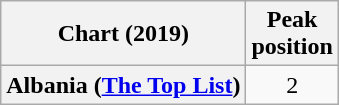<table class="wikitable sortable plainrowheaders" style="text-align:center">
<tr>
<th scope="col">Chart (2019)</th>
<th scope="col">Peak<br>position</th>
</tr>
<tr>
<th scope="row">Albania (<a href='#'>The Top List</a>)</th>
<td>2</td>
</tr>
</table>
